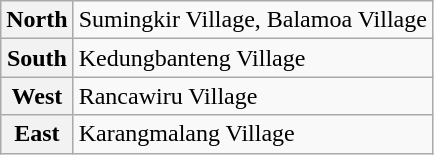<table class="wikitable sortable">
<tr>
<th>North</th>
<td>Sumingkir Village, Balamoa Village</td>
</tr>
<tr>
<th>South</th>
<td>Kedungbanteng Village</td>
</tr>
<tr>
<th>West</th>
<td>Rancawiru Village</td>
</tr>
<tr>
<th>East</th>
<td>Karangmalang Village</td>
</tr>
</table>
